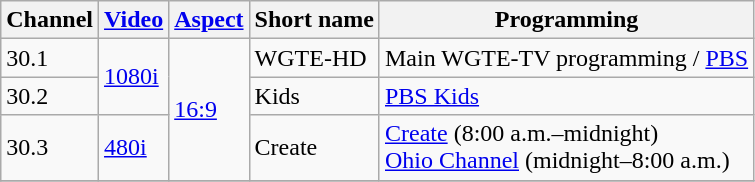<table class="wikitable">
<tr>
<th>Channel</th>
<th><a href='#'>Video</a></th>
<th><a href='#'>Aspect</a></th>
<th>Short name</th>
<th>Programming </th>
</tr>
<tr>
<td>30.1</td>
<td rowspan="2"><a href='#'>1080i</a></td>
<td rowspan="3"><a href='#'>16:9</a></td>
<td>WGTE-HD</td>
<td>Main WGTE-TV programming / <a href='#'>PBS</a></td>
</tr>
<tr>
<td>30.2</td>
<td>Kids</td>
<td><a href='#'>PBS Kids</a></td>
</tr>
<tr>
<td>30.3</td>
<td><a href='#'>480i</a></td>
<td>Create</td>
<td><a href='#'>Create</a> (8:00 a.m.–midnight)<br><a href='#'>Ohio Channel</a> (midnight–8:00 a.m.)</td>
</tr>
<tr>
</tr>
</table>
